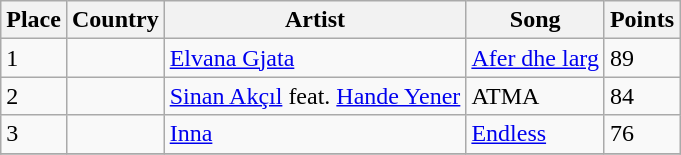<table class="sortable wikitable">
<tr>
<th>Place</th>
<th>Country</th>
<th>Artist</th>
<th>Song</th>
<th>Points</th>
</tr>
<tr>
<td>1</td>
<td></td>
<td><a href='#'>Elvana Gjata</a></td>
<td><a href='#'>Afer dhe larg</a></td>
<td>89</td>
</tr>
<tr>
<td>2</td>
<td></td>
<td><a href='#'>Sinan Akçıl</a> feat. <a href='#'>Hande Yener</a></td>
<td>ATMA</td>
<td>84</td>
</tr>
<tr>
<td>3</td>
<td></td>
<td><a href='#'>Inna</a></td>
<td><a href='#'>Endless</a></td>
<td>76</td>
</tr>
<tr>
</tr>
</table>
